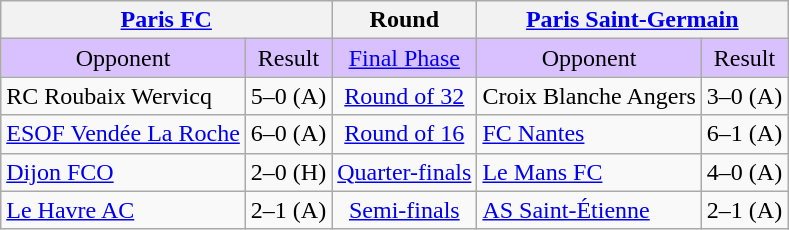<table class="wikitable" style="text-align:center">
<tr>
<th colspan="2"><a href='#'>Paris FC</a></th>
<th>Round</th>
<th colspan="2"><a href='#'>Paris Saint-Germain</a></th>
</tr>
<tr style="background:#d9c1ff">
<td>Opponent</td>
<td>Result</td>
<td><a href='#'>Final Phase</a></td>
<td>Opponent</td>
<td>Result</td>
</tr>
<tr>
<td style="text-align:left">RC Roubaix Wervicq</td>
<td>5–0 (A)</td>
<td><a href='#'>Round of 32</a></td>
<td style="text-align:left">Croix Blanche Angers</td>
<td>3–0 (A)</td>
</tr>
<tr>
<td style="text-align:left"><a href='#'>ESOF Vendée La Roche</a></td>
<td>6–0 (A)</td>
<td><a href='#'>Round of 16</a></td>
<td style="text-align:left"><a href='#'>FC Nantes</a></td>
<td>6–1 (A)</td>
</tr>
<tr>
<td style="text-align:left"><a href='#'>Dijon FCO</a></td>
<td>2–0 (H)</td>
<td><a href='#'>Quarter-finals</a></td>
<td style="text-align:left"><a href='#'>Le Mans FC</a></td>
<td>4–0 (A)</td>
</tr>
<tr>
<td style="text-align:left"><a href='#'>Le Havre AC</a></td>
<td>2–1 (A)</td>
<td><a href='#'>Semi-finals</a></td>
<td style="text-align:left"><a href='#'>AS Saint-Étienne</a></td>
<td>2–1 (A)</td>
</tr>
</table>
